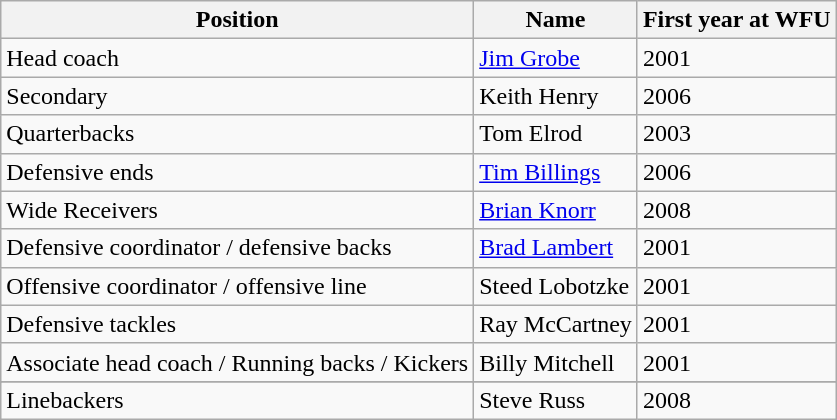<table class="wikitable">
<tr>
<th><strong>Position</strong></th>
<th><strong>Name</strong></th>
<th><strong>First year at WFU</strong></th>
</tr>
<tr>
<td>Head coach</td>
<td><a href='#'>Jim Grobe</a></td>
<td>2001</td>
</tr>
<tr>
<td>Secondary</td>
<td>Keith Henry</td>
<td>2006</td>
</tr>
<tr>
<td>Quarterbacks</td>
<td>Tom Elrod</td>
<td>2003</td>
</tr>
<tr>
<td>Defensive ends</td>
<td><a href='#'>Tim Billings</a></td>
<td>2006</td>
</tr>
<tr>
<td>Wide Receivers</td>
<td><a href='#'>Brian Knorr</a></td>
<td>2008</td>
</tr>
<tr>
<td>Defensive coordinator / defensive backs</td>
<td><a href='#'>Brad Lambert</a></td>
<td>2001</td>
</tr>
<tr>
<td>Offensive coordinator / offensive line</td>
<td>Steed Lobotzke</td>
<td>2001</td>
</tr>
<tr>
<td>Defensive tackles</td>
<td>Ray McCartney</td>
<td>2001</td>
</tr>
<tr>
<td>Associate head coach / Running backs / Kickers</td>
<td>Billy Mitchell</td>
<td>2001</td>
</tr>
<tr>
</tr>
<tr>
<td>Linebackers</td>
<td>Steve Russ</td>
<td>2008</td>
</tr>
</table>
